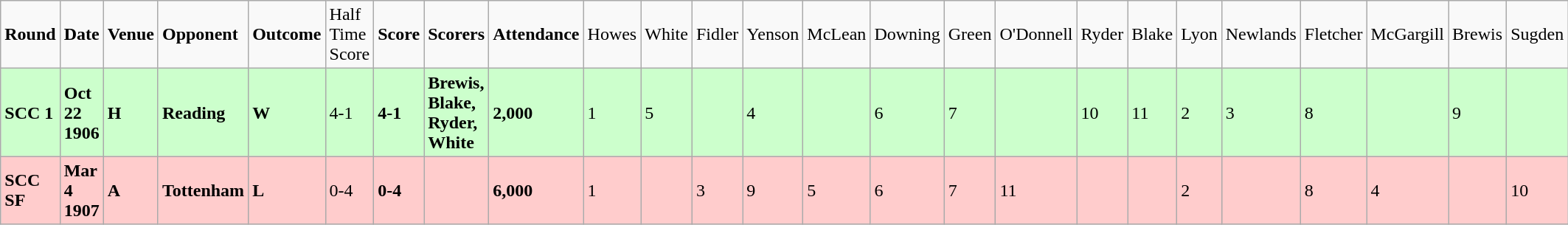<table class="wikitable">
<tr>
<td><strong>Round</strong></td>
<td><strong>Date</strong></td>
<td><strong>Venue</strong></td>
<td><strong>Opponent</strong></td>
<td><strong>Outcome</strong></td>
<td>Half Time Score</td>
<td><strong>Score</strong></td>
<td><strong>Scorers</strong></td>
<td><strong>Attendance</strong></td>
<td>Howes</td>
<td>White</td>
<td>Fidler</td>
<td>Yenson</td>
<td>McLean</td>
<td>Downing</td>
<td>Green</td>
<td>O'Donnell</td>
<td>Ryder</td>
<td>Blake</td>
<td>Lyon</td>
<td>Newlands</td>
<td>Fletcher</td>
<td>McGargill</td>
<td>Brewis</td>
<td>Sugden</td>
</tr>
<tr bgcolor="#CCFFCC">
<td><strong>SCC 1</strong></td>
<td><strong>Oct 22 1906</strong></td>
<td><strong>H</strong></td>
<td><strong>Reading</strong></td>
<td><strong>W</strong></td>
<td>4-1</td>
<td><strong>4-1</strong></td>
<td><strong>Brewis, Blake, Ryder, White</strong></td>
<td><strong>2,000</strong></td>
<td>1</td>
<td>5</td>
<td></td>
<td>4</td>
<td></td>
<td>6</td>
<td>7</td>
<td></td>
<td>10</td>
<td>11</td>
<td>2</td>
<td>3</td>
<td>8</td>
<td></td>
<td>9</td>
<td></td>
</tr>
<tr bgcolor="#FFCCCC">
<td><strong>SCC SF</strong></td>
<td><strong>Mar 4 1907</strong></td>
<td><strong>A</strong></td>
<td><strong>Tottenham</strong></td>
<td><strong>L</strong></td>
<td>0-4</td>
<td><strong>0-4</strong></td>
<td></td>
<td><strong>6,000</strong></td>
<td>1</td>
<td></td>
<td>3</td>
<td>9</td>
<td>5</td>
<td>6</td>
<td>7</td>
<td>11</td>
<td></td>
<td></td>
<td>2</td>
<td></td>
<td>8</td>
<td>4</td>
<td></td>
<td>10</td>
</tr>
</table>
